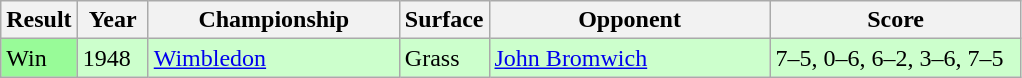<table class='sortable wikitable'>
<tr>
<th style="width:40px">Result</th>
<th style="width:40px">Year</th>
<th style="width:160px">Championship</th>
<th style="width:50px">Surface</th>
<th style="width:180px">Opponent</th>
<th style="width:160px" class="unsortable">Score</th>
</tr>
<tr style="background:#cfc;">
<td style="background:#98fb98;">Win</td>
<td>1948</td>
<td><a href='#'>Wimbledon</a></td>
<td>Grass</td>
<td> <a href='#'>John Bromwich</a></td>
<td>7–5, 0–6, 6–2, 3–6, 7–5</td>
</tr>
</table>
